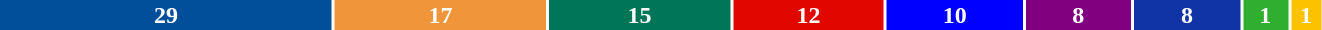<table style="width:70%; font-weight:bold; text-align:center">
<tr>
<td style="background:#014F9A; width:22%; color:white">29</td>
<td style="background:#F0953A; width:14%; color:white">17</td>
<td style="background:#007557; width:12%; color:white">15</td>
<td style="background:#E10600; width:10%; color:white">12</td>
<td style="background:#0000FF; width:9%; color:white">10</td>
<td style="background:#800080; width:7%; color:white">8</td>
<td style="background:#1034A6; width:7%; color:white">8</td>
<td style="background:#2FAE2F; width:3%; color:white">1</td>
<td style="background:#FCC200; width:2%; color:white">1</td>
</tr>
<tr>
<td><a href='#'></a></td>
<td><a href='#'></a></td>
<td><a href='#'></a></td>
<td><a href='#'></a></td>
<td><a href='#'></a></td>
<td><a href='#'></a></td>
<td><a href='#'></a></td>
<td><a href='#'></a></td>
<td><a href='#'></a></td>
</tr>
</table>
